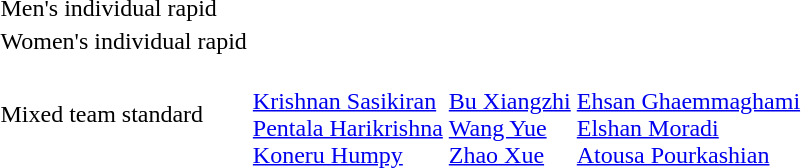<table>
<tr>
<td>Men's individual rapid<br></td>
<td></td>
<td></td>
<td></td>
</tr>
<tr>
<td>Women's individual rapid<br></td>
<td></td>
<td></td>
<td></td>
</tr>
<tr>
<td>Mixed team standard<br></td>
<td><br><a href='#'>Krishnan Sasikiran</a><br><a href='#'>Pentala Harikrishna</a><br><a href='#'>Koneru Humpy</a></td>
<td><br><a href='#'>Bu Xiangzhi</a><br><a href='#'>Wang Yue</a><br><a href='#'>Zhao Xue</a></td>
<td><br><a href='#'>Ehsan Ghaemmaghami</a><br><a href='#'>Elshan Moradi</a><br><a href='#'>Atousa Pourkashian</a></td>
</tr>
</table>
